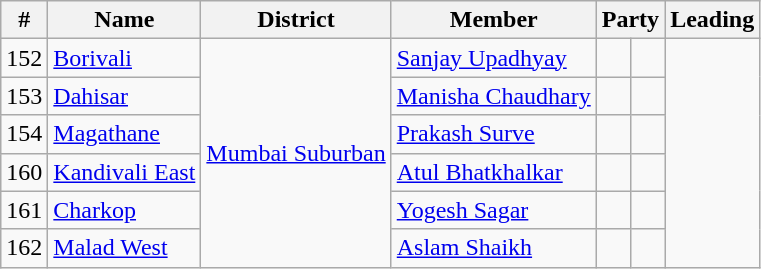<table class="wikitable">
<tr>
<th>#</th>
<th>Name</th>
<th>District</th>
<th>Member</th>
<th colspan="2">Party</th>
<th colspan=2>Leading<br></th>
</tr>
<tr>
<td>152</td>
<td><a href='#'>Borivali</a></td>
<td rowspan="6"><a href='#'>Mumbai Suburban</a></td>
<td><a href='#'>Sanjay Upadhyay</a></td>
<td></td>
<td></td>
</tr>
<tr>
<td>153</td>
<td><a href='#'>Dahisar</a></td>
<td><a href='#'>Manisha Chaudhary</a></td>
<td></td>
<td></td>
</tr>
<tr>
<td>154</td>
<td><a href='#'>Magathane</a></td>
<td><a href='#'>Prakash Surve</a></td>
<td></td>
<td></td>
</tr>
<tr>
<td>160</td>
<td><a href='#'>Kandivali East</a></td>
<td><a href='#'>Atul Bhatkhalkar</a></td>
<td></td>
<td></td>
</tr>
<tr>
<td>161</td>
<td><a href='#'>Charkop</a></td>
<td><a href='#'>Yogesh Sagar</a></td>
<td></td>
<td></td>
</tr>
<tr>
<td>162</td>
<td><a href='#'>Malad West</a></td>
<td><a href='#'>Aslam Shaikh</a></td>
<td></td>
<td></td>
</tr>
</table>
